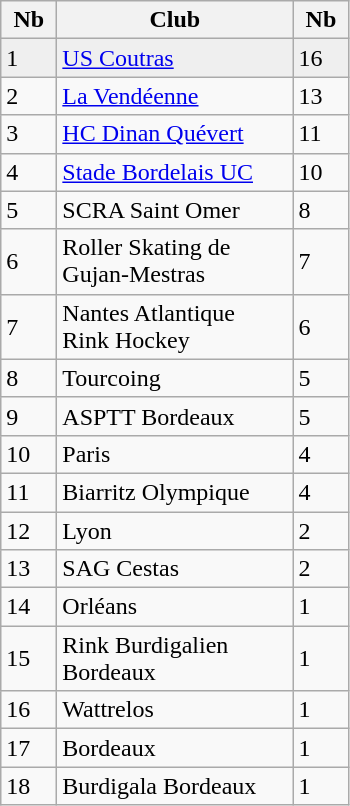<table class="wikitable">
<tr>
<th width="30">Nb</th>
<th width="150">Club</th>
<th width="30">Nb</th>
</tr>
<tr style="background:#EFEFEF">
<td>1</td>
<td><a href='#'>US Coutras</a></td>
<td>16</td>
</tr>
<tr>
<td>2</td>
<td><a href='#'>La Vendéenne</a></td>
<td>13</td>
</tr>
<tr>
<td>3</td>
<td><a href='#'>HC Dinan Quévert</a></td>
<td>11</td>
</tr>
<tr>
<td>4</td>
<td><a href='#'>Stade Bordelais UC</a></td>
<td>10</td>
</tr>
<tr>
<td>5</td>
<td>SCRA Saint Omer</td>
<td>8</td>
</tr>
<tr>
<td>6</td>
<td>Roller Skating de Gujan-Mestras</td>
<td>7</td>
</tr>
<tr>
<td>7</td>
<td>Nantes Atlantique Rink Hockey</td>
<td>6</td>
</tr>
<tr>
<td>8</td>
<td>Tourcoing</td>
<td>5</td>
</tr>
<tr>
<td>9</td>
<td>ASPTT Bordeaux</td>
<td>5</td>
</tr>
<tr>
<td>10</td>
<td>Paris</td>
<td>4</td>
</tr>
<tr>
<td>11</td>
<td>Biarritz Olympique</td>
<td>4</td>
</tr>
<tr>
<td>12</td>
<td>Lyon</td>
<td>2</td>
</tr>
<tr>
<td>13</td>
<td>SAG Cestas</td>
<td>2</td>
</tr>
<tr>
<td>14</td>
<td>Orléans</td>
<td>1</td>
</tr>
<tr>
<td>15</td>
<td>Rink Burdigalien Bordeaux</td>
<td>1</td>
</tr>
<tr>
<td>16</td>
<td>Wattrelos</td>
<td>1</td>
</tr>
<tr>
<td>17</td>
<td>Bordeaux</td>
<td>1</td>
</tr>
<tr>
<td>18</td>
<td>Burdigala Bordeaux</td>
<td>1</td>
</tr>
</table>
